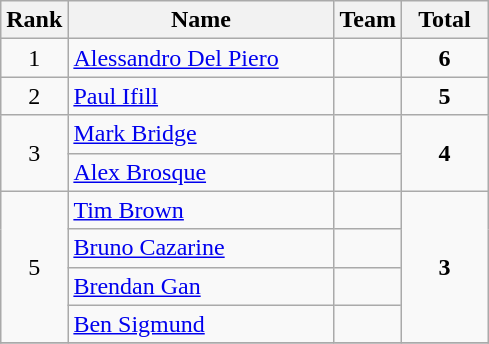<table class="wikitable" style="text-align:center;">
<tr>
<th width=30>Rank</th>
<th width=170>Name</th>
<th width=25>Team</th>
<th width=50>Total</th>
</tr>
<tr>
<td>1</td>
<td align=left> <a href='#'>Alessandro Del Piero</a></td>
<td></td>
<td><strong>6</strong></td>
</tr>
<tr>
<td>2</td>
<td align=left> <a href='#'>Paul Ifill</a></td>
<td></td>
<td><strong>5</strong></td>
</tr>
<tr>
<td rowspan=2>3</td>
<td align=left> <a href='#'>Mark Bridge</a></td>
<td></td>
<td rowspan=2><strong>4</strong></td>
</tr>
<tr>
<td align=left> <a href='#'>Alex Brosque</a></td>
<td></td>
</tr>
<tr>
<td rowspan=4>5</td>
<td align=left> <a href='#'>Tim Brown</a></td>
<td></td>
<td rowspan=4><strong>3</strong></td>
</tr>
<tr>
<td align=left> <a href='#'>Bruno Cazarine</a></td>
<td></td>
</tr>
<tr>
<td align=left> <a href='#'>Brendan Gan</a></td>
<td></td>
</tr>
<tr>
<td align=left> <a href='#'>Ben Sigmund</a></td>
<td></td>
</tr>
<tr>
</tr>
</table>
